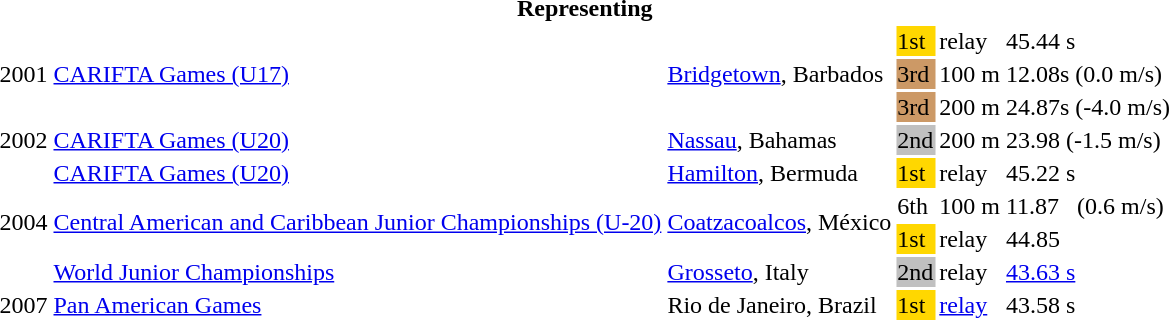<table>
<tr>
<th colspan="6">Representing </th>
</tr>
<tr>
<td rowspan = "3">2001</td>
<td rowspan = "3"><a href='#'>CARIFTA Games (U17)</a></td>
<td rowspan = "3"><a href='#'>Bridgetown</a>, Barbados</td>
<td bgcolor=gold>1st</td>
<td> relay</td>
<td>45.44 s</td>
</tr>
<tr>
<td bgcolor=cc9966>3rd</td>
<td>100 m</td>
<td>12.08s (0.0 m/s)</td>
</tr>
<tr>
<td bgcolor=cc9966>3rd</td>
<td>200 m</td>
<td>24.87s (-4.0 m/s)</td>
</tr>
<tr>
<td>2002</td>
<td><a href='#'>CARIFTA Games (U20)</a></td>
<td><a href='#'>Nassau</a>, Bahamas</td>
<td bgcolor=silver>2nd</td>
<td>200 m</td>
<td>23.98 (-1.5 m/s)</td>
</tr>
<tr>
<td rowspan = "4">2004</td>
<td><a href='#'>CARIFTA Games (U20)</a></td>
<td><a href='#'>Hamilton</a>, Bermuda</td>
<td bgcolor=gold>1st</td>
<td> relay</td>
<td>45.22 s</td>
</tr>
<tr>
<td rowspan = "2"><a href='#'>Central American and Caribbean Junior Championships (U-20)</a></td>
<td rowspan = "2"><a href='#'>Coatzacoalcos</a>, México</td>
<td>6th</td>
<td>100 m</td>
<td>11.87   (0.6 m/s)</td>
</tr>
<tr>
<td bgcolor=gold>1st</td>
<td> relay</td>
<td>44.85</td>
</tr>
<tr>
<td><a href='#'>World Junior Championships</a></td>
<td><a href='#'>Grosseto</a>, Italy</td>
<td bgcolor="silver">2nd</td>
<td> relay</td>
<td><a href='#'>43.63 s</a></td>
</tr>
<tr>
<td>2007</td>
<td><a href='#'>Pan American Games</a></td>
<td>Rio de Janeiro, Brazil</td>
<td bgcolor="gold">1st</td>
<td><a href='#'> relay</a></td>
<td>43.58 s</td>
</tr>
</table>
